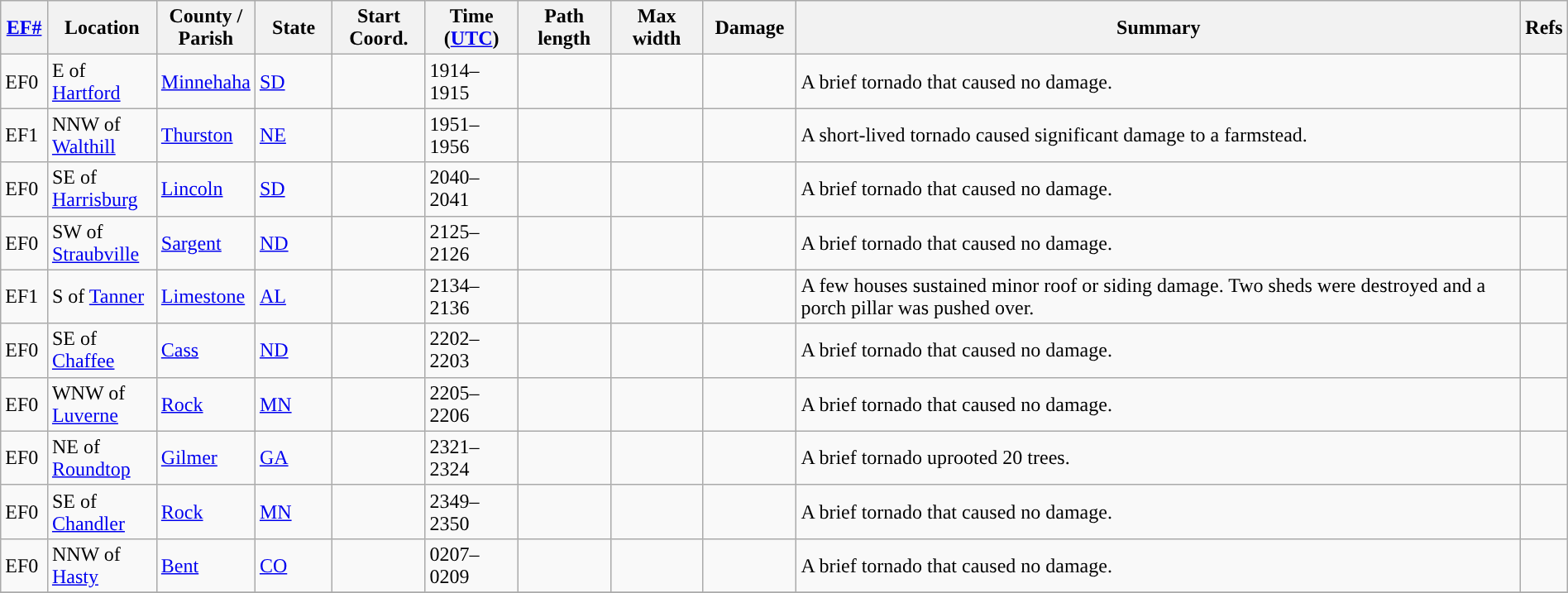<table class="wikitable sortable" style="width:100%;">
<tr>
<th scope="col" width="3%" align="center"><a href='#'>EF#</a></th>
<th scope="col" width="7%" align="center" class="unsortable">Location</th>
<th scope="col" width="6%" align="center" class="unsortable">County / Parish</th>
<th scope="col" width="5%" align="center">State</th>
<th scope="col" width="6%" align="center">Start Coord.</th>
<th scope="col" width="6%" align="center">Time (<a href='#'>UTC</a>)</th>
<th scope="col" width="6%" align="center">Path length</th>
<th scope="col" width="6%" align="center">Max width</th>
<th scope="col" width="6%" align="center">Damage</th>
<th scope="col" width="48%" class="unsortable" align="center">Summary</th>
<th scope="col" width="48%" class="unsortable" align="center">Refs</th>
</tr>
<tr>
<td>EF0</td>
<td>E of <a href='#'>Hartford</a></td>
<td><a href='#'>Minnehaha</a></td>
<td><a href='#'>SD</a></td>
<td></td>
<td>1914–1915</td>
<td></td>
<td></td>
<td></td>
<td>A brief tornado that caused no damage.</td>
<td></td>
</tr>
<tr>
<td>EF1</td>
<td>NNW of <a href='#'>Walthill</a></td>
<td><a href='#'>Thurston</a></td>
<td><a href='#'>NE</a></td>
<td></td>
<td>1951–1956</td>
<td></td>
<td></td>
<td></td>
<td>A short-lived tornado caused significant damage to a farmstead.</td>
<td></td>
</tr>
<tr>
<td>EF0</td>
<td>SE of <a href='#'>Harrisburg</a></td>
<td><a href='#'>Lincoln</a></td>
<td><a href='#'>SD</a></td>
<td></td>
<td>2040–2041</td>
<td></td>
<td></td>
<td></td>
<td>A brief tornado that caused no damage.</td>
<td></td>
</tr>
<tr>
<td>EF0</td>
<td>SW of <a href='#'>Straubville</a></td>
<td><a href='#'>Sargent</a></td>
<td><a href='#'>ND</a></td>
<td></td>
<td>2125–2126</td>
<td></td>
<td></td>
<td></td>
<td>A brief tornado that caused no damage.</td>
<td></td>
</tr>
<tr>
<td>EF1</td>
<td>S of <a href='#'>Tanner</a></td>
<td><a href='#'>Limestone</a></td>
<td><a href='#'>AL</a></td>
<td></td>
<td>2134–2136</td>
<td></td>
<td></td>
<td></td>
<td>A few houses sustained minor roof or siding damage. Two sheds were destroyed and a porch pillar was pushed over.</td>
<td></td>
</tr>
<tr>
<td>EF0</td>
<td>SE of <a href='#'>Chaffee</a></td>
<td><a href='#'>Cass</a></td>
<td><a href='#'>ND</a></td>
<td></td>
<td>2202–2203</td>
<td></td>
<td></td>
<td></td>
<td>A brief tornado that caused no damage.</td>
<td></td>
</tr>
<tr>
<td>EF0</td>
<td>WNW of <a href='#'>Luverne</a></td>
<td><a href='#'>Rock</a></td>
<td><a href='#'>MN</a></td>
<td></td>
<td>2205–2206</td>
<td></td>
<td></td>
<td></td>
<td>A brief tornado that caused no damage.</td>
<td></td>
</tr>
<tr>
<td>EF0</td>
<td>NE of <a href='#'>Roundtop</a></td>
<td><a href='#'>Gilmer</a></td>
<td><a href='#'>GA</a></td>
<td></td>
<td>2321–2324</td>
<td></td>
<td></td>
<td></td>
<td>A brief tornado uprooted 20 trees.</td>
<td></td>
</tr>
<tr>
<td>EF0</td>
<td>SE of <a href='#'>Chandler</a></td>
<td><a href='#'>Rock</a></td>
<td><a href='#'>MN</a></td>
<td></td>
<td>2349–2350</td>
<td></td>
<td></td>
<td></td>
<td>A brief tornado that caused no damage.</td>
<td></td>
</tr>
<tr>
<td>EF0</td>
<td>NNW of <a href='#'>Hasty</a></td>
<td><a href='#'>Bent</a></td>
<td><a href='#'>CO</a></td>
<td></td>
<td>0207–0209</td>
<td></td>
<td></td>
<td></td>
<td>A brief tornado that caused no damage.</td>
<td></td>
</tr>
<tr>
</tr>
</table>
